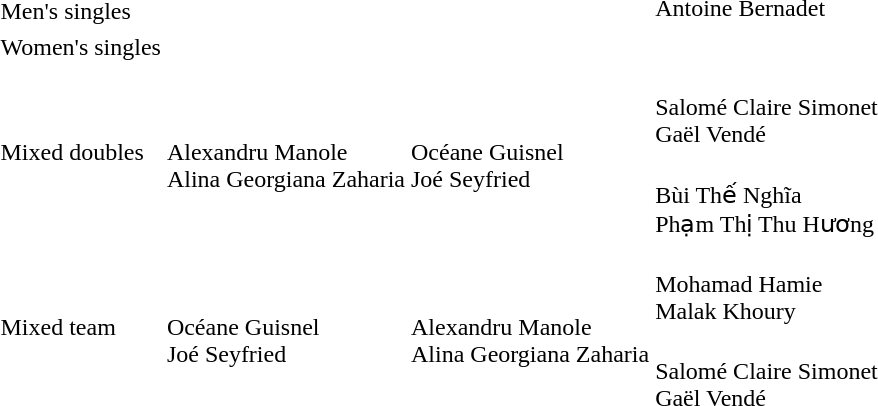<table>
<tr>
<td rowspan=2>Men's singles</td>
<td rowspan=2></td>
<td rowspan=2></td>
<td>Antoine Bernadet<br></td>
</tr>
<tr>
<td></td>
</tr>
<tr>
<td rowspan=2>Women's singles</td>
<td rowspan=2></td>
<td rowspan=2></td>
<td></td>
</tr>
<tr>
<td></td>
</tr>
<tr>
<td rowspan=2>Mixed doubles</td>
<td rowspan=2 nowrap><br>Alexandru Manole<br>Alina Georgiana Zaharia</td>
<td rowspan=2><br>Océane Guisnel<br>Joé Seyfried</td>
<td><br>Salomé Claire Simonet<br>Gaël Vendé</td>
</tr>
<tr>
<td><br>Bùi Thế Nghĩa<br>Phạm Thị Thu Hương</td>
</tr>
<tr>
<td rowspan=2>Mixed team</td>
<td rowspan=2><br>Océane Guisnel<br>Joé Seyfried</td>
<td rowspan=2 nowrap><br>Alexandru Manole<br>Alina Georgiana Zaharia</td>
<td><br>Mohamad Hamie<br>Malak Khoury</td>
</tr>
<tr>
<td nowrap><br>Salomé Claire Simonet<br>Gaël Vendé</td>
</tr>
</table>
